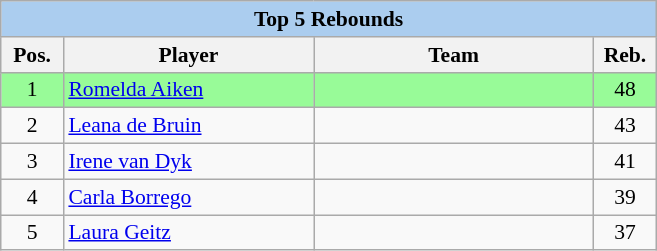<table class=wikitable style=font-size:90%>
<tr>
<th colspan=6 style=background:#ABCDEF>Top 5 Rebounds</th>
</tr>
<tr>
<th width=35px>Pos.</th>
<th width=160px>Player</th>
<th width=180px>Team</th>
<th width=35px>Reb.</th>
</tr>
<tr bgcolor=palegreen>
<td align=center>1</td>
<td><a href='#'>Romelda Aiken</a></td>
<td></td>
<td align=center>48</td>
</tr>
<tr>
<td align=center>2</td>
<td><a href='#'>Leana de Bruin</a></td>
<td></td>
<td align=center>43</td>
</tr>
<tr>
<td align=center>3</td>
<td><a href='#'>Irene van Dyk</a></td>
<td></td>
<td align=center>41</td>
</tr>
<tr>
<td align=center>4</td>
<td><a href='#'>Carla Borrego</a></td>
<td></td>
<td align=center>39</td>
</tr>
<tr>
<td align=center>5</td>
<td><a href='#'>Laura Geitz</a></td>
<td></td>
<td align=center>37</td>
</tr>
</table>
